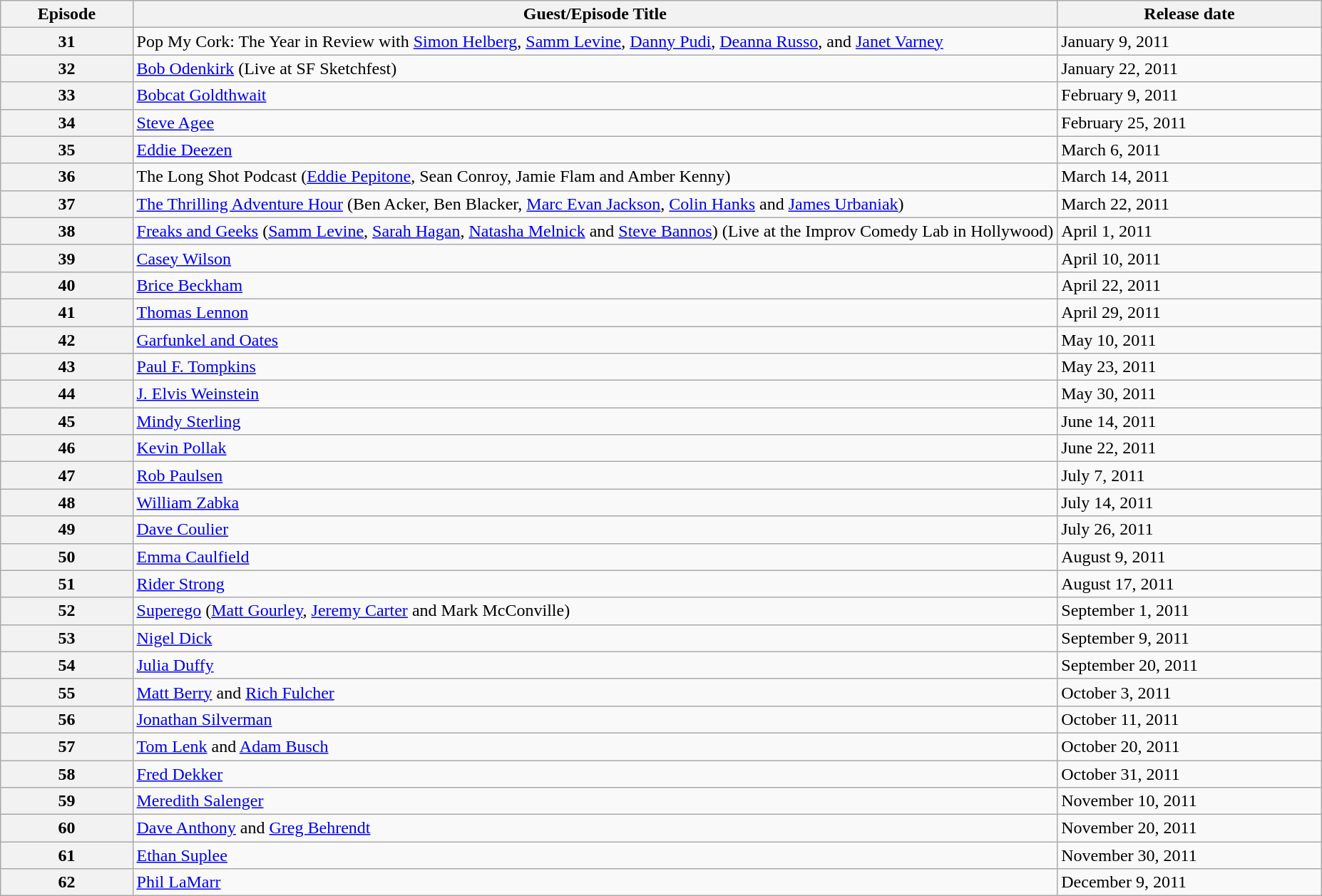<table class="wikitable sortable">
<tr>
<th style="width:10%;">Episode</th>
<th style="width:70%;">Guest/Episode Title</th>
<th style="width:20%;">Release date</th>
</tr>
<tr>
<th>31</th>
<td>Pop My Cork: The Year in Review with <a href='#'>Simon Helberg</a>, <a href='#'>Samm Levine</a>, <a href='#'>Danny Pudi</a>, <a href='#'>Deanna Russo</a>, and <a href='#'>Janet Varney</a></td>
<td>January 9, 2011</td>
</tr>
<tr>
<th>32</th>
<td><a href='#'>Bob Odenkirk</a> (Live at SF Sketchfest)</td>
<td>January 22, 2011</td>
</tr>
<tr>
<th>33</th>
<td><a href='#'>Bobcat Goldthwait</a></td>
<td>February 9, 2011</td>
</tr>
<tr>
<th>34</th>
<td><a href='#'>Steve Agee</a></td>
<td>February 25, 2011</td>
</tr>
<tr>
<th>35</th>
<td><a href='#'>Eddie Deezen</a></td>
<td>March 6, 2011</td>
</tr>
<tr>
<th>36</th>
<td>The Long Shot Podcast (<a href='#'>Eddie Pepitone</a>, Sean Conroy, Jamie Flam and Amber Kenny)</td>
<td>March 14, 2011</td>
</tr>
<tr>
<th>37</th>
<td><a href='#'>The Thrilling Adventure Hour</a> (Ben Acker, Ben Blacker, <a href='#'>Marc Evan Jackson</a>, <a href='#'>Colin Hanks</a> and <a href='#'>James Urbaniak</a>)</td>
<td>March 22, 2011</td>
</tr>
<tr>
<th>38</th>
<td><a href='#'>Freaks and Geeks</a> (<a href='#'>Samm Levine</a>, <a href='#'>Sarah Hagan</a>, <a href='#'>Natasha Melnick</a> and <a href='#'>Steve Bannos</a>) (Live at the Improv Comedy Lab in Hollywood)</td>
<td>April 1, 2011</td>
</tr>
<tr>
<th>39</th>
<td><a href='#'>Casey Wilson</a></td>
<td>April 10, 2011</td>
</tr>
<tr>
<th>40</th>
<td><a href='#'>Brice Beckham</a></td>
<td>April 22, 2011</td>
</tr>
<tr>
<th>41</th>
<td><a href='#'>Thomas Lennon</a></td>
<td>April 29, 2011</td>
</tr>
<tr>
<th>42</th>
<td><a href='#'>Garfunkel and Oates</a></td>
<td>May 10, 2011</td>
</tr>
<tr>
<th>43</th>
<td><a href='#'>Paul F. Tompkins</a></td>
<td>May 23, 2011</td>
</tr>
<tr>
<th>44</th>
<td><a href='#'>J. Elvis Weinstein</a></td>
<td>May 30, 2011</td>
</tr>
<tr>
<th>45</th>
<td><a href='#'>Mindy Sterling</a></td>
<td>June 14, 2011</td>
</tr>
<tr>
<th>46</th>
<td><a href='#'>Kevin Pollak</a></td>
<td>June 22, 2011</td>
</tr>
<tr>
<th>47</th>
<td><a href='#'>Rob Paulsen</a></td>
<td>July 7, 2011</td>
</tr>
<tr>
<th>48</th>
<td><a href='#'>William Zabka</a></td>
<td>July 14, 2011</td>
</tr>
<tr>
<th>49</th>
<td><a href='#'>Dave Coulier</a></td>
<td>July 26, 2011</td>
</tr>
<tr>
<th>50</th>
<td><a href='#'>Emma Caulfield</a></td>
<td>August 9, 2011</td>
</tr>
<tr>
<th>51</th>
<td><a href='#'>Rider Strong</a></td>
<td>August 17, 2011</td>
</tr>
<tr>
<th>52</th>
<td><a href='#'>Superego</a> (<a href='#'>Matt Gourley</a>, <a href='#'>Jeremy Carter</a> and Mark McConville)</td>
<td>September 1, 2011</td>
</tr>
<tr>
<th>53</th>
<td><a href='#'>Nigel Dick</a></td>
<td>September 9, 2011</td>
</tr>
<tr>
<th>54</th>
<td><a href='#'>Julia Duffy</a></td>
<td>September 20, 2011</td>
</tr>
<tr>
<th>55</th>
<td><a href='#'>Matt Berry</a> and <a href='#'>Rich Fulcher</a></td>
<td>October 3, 2011</td>
</tr>
<tr>
<th>56</th>
<td><a href='#'>Jonathan Silverman</a></td>
<td>October 11, 2011</td>
</tr>
<tr>
<th>57</th>
<td><a href='#'>Tom Lenk</a> and <a href='#'>Adam Busch</a></td>
<td>October 20, 2011</td>
</tr>
<tr>
<th>58</th>
<td><a href='#'>Fred Dekker</a></td>
<td>October 31, 2011</td>
</tr>
<tr>
<th>59</th>
<td><a href='#'>Meredith Salenger</a></td>
<td>November 10, 2011</td>
</tr>
<tr>
<th>60</th>
<td><a href='#'>Dave Anthony</a> and <a href='#'>Greg Behrendt</a></td>
<td>November 20, 2011</td>
</tr>
<tr>
<th>61</th>
<td><a href='#'>Ethan Suplee</a></td>
<td>November 30, 2011</td>
</tr>
<tr>
<th>62</th>
<td><a href='#'>Phil LaMarr</a></td>
<td>December 9, 2011</td>
</tr>
</table>
